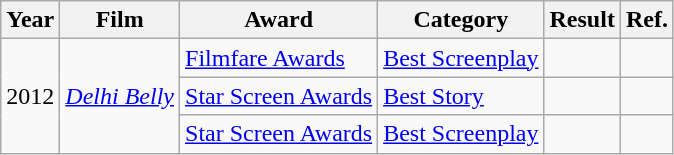<table class="wikitable">
<tr>
<th>Year</th>
<th>Film</th>
<th>Award</th>
<th>Category</th>
<th>Result</th>
<th>Ref.</th>
</tr>
<tr>
<td rowspan="3">2012</td>
<td rowspan="3"><em><a href='#'>Delhi Belly</a></em></td>
<td><a href='#'>Filmfare Awards</a></td>
<td><a href='#'>Best Screenplay</a></td>
<td></td>
<td></td>
</tr>
<tr>
<td><a href='#'>Star Screen Awards</a></td>
<td><a href='#'>Best Story</a></td>
<td></td>
<td></td>
</tr>
<tr>
<td><a href='#'>Star Screen Awards</a></td>
<td><a href='#'>Best Screenplay</a></td>
<td></td>
<td></td>
</tr>
</table>
